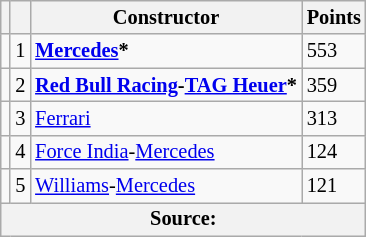<table class="wikitable" style="font-size:85%">
<tr>
<th></th>
<th></th>
<th>Constructor</th>
<th>Points</th>
</tr>
<tr>
<td align="left"></td>
<td align="center">1</td>
<td> <strong><a href='#'>Mercedes</a>*</strong></td>
<td align="left">553</td>
</tr>
<tr>
<td align="left"></td>
<td align="center">2</td>
<td> <strong><a href='#'>Red Bull Racing</a>-<a href='#'>TAG Heuer</a>*</strong></td>
<td align="left">359</td>
</tr>
<tr>
<td align="left"></td>
<td align="center">3</td>
<td> <a href='#'>Ferrari</a></td>
<td align="left">313</td>
</tr>
<tr>
<td align="left"></td>
<td align="center">4</td>
<td> <a href='#'>Force India</a>-<a href='#'>Mercedes</a></td>
<td align="left">124</td>
</tr>
<tr>
<td align="left"></td>
<td align="center">5</td>
<td> <a href='#'>Williams</a>-<a href='#'>Mercedes</a></td>
<td align="left">121</td>
</tr>
<tr>
<th colspan=4>Source: </th>
</tr>
</table>
